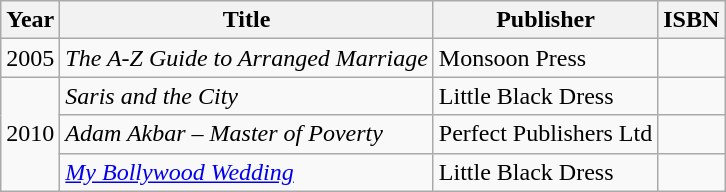<table class="wikitable sortable">
<tr>
<th>Year</th>
<th>Title</th>
<th>Publisher</th>
<th>ISBN</th>
</tr>
<tr>
<td rowspan="1">2005</td>
<td><em>The A-Z Guide to Arranged Marriage</em></td>
<td>Monsoon Press</td>
<td></td>
</tr>
<tr>
<td rowspan="3">2010</td>
<td><em>Saris and the City</em></td>
<td>Little Black Dress</td>
<td></td>
</tr>
<tr>
<td><em>Adam Akbar – Master of Poverty</em></td>
<td>Perfect Publishers Ltd</td>
<td></td>
</tr>
<tr>
<td><em><a href='#'>My Bollywood Wedding</a></em></td>
<td>Little Black Dress</td>
<td></td>
</tr>
</table>
